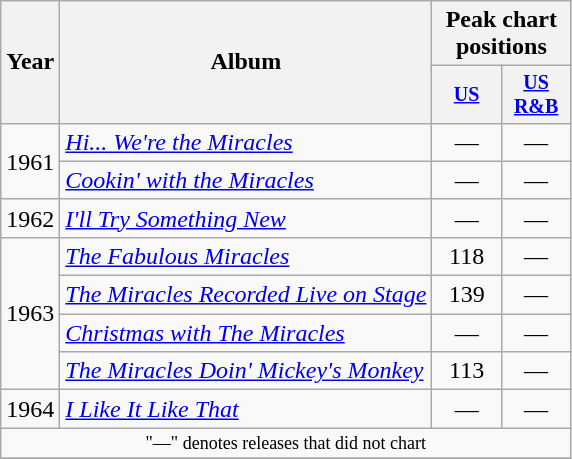<table class="wikitable">
<tr>
<th rowspan="2">Year</th>
<th rowspan="2">Album</th>
<th colspan="2">Peak chart positions</th>
</tr>
<tr style="font-size:smaller;">
<th width="40"><a href='#'>US</a><br></th>
<th width="40"><a href='#'>US R&B</a><br></th>
</tr>
<tr>
<td rowspan="2">1961</td>
<td><em><a href='#'>Hi... We're the Miracles</a></em></td>
<td align="center">—</td>
<td align="center">—</td>
</tr>
<tr>
<td><em><a href='#'>Cookin' with the Miracles</a></em></td>
<td align="center">—</td>
<td align="center">—</td>
</tr>
<tr>
<td>1962</td>
<td><em><a href='#'>I'll Try Something New</a></em></td>
<td align="center">—</td>
<td align="center">—</td>
</tr>
<tr>
<td rowspan="4">1963</td>
<td><em><a href='#'>The Fabulous Miracles</a></em></td>
<td align="center">118</td>
<td align="center">—</td>
</tr>
<tr>
<td><em><a href='#'>The Miracles Recorded Live on Stage</a></em></td>
<td align="center">139</td>
<td align="center">—</td>
</tr>
<tr>
<td><em><a href='#'>Christmas with The Miracles</a></em></td>
<td align="center">—</td>
<td align="center">—</td>
</tr>
<tr>
<td><em><a href='#'>The Miracles Doin' Mickey's Monkey</a></em></td>
<td align="center">113</td>
<td align="center">—</td>
</tr>
<tr>
<td>1964</td>
<td><em><a href='#'>I Like It Like That</a></em></td>
<td align="center">—</td>
<td align="center">—</td>
</tr>
<tr>
<td align="center" colspan="4" style="font-size:9pt">"—" denotes releases that did not chart</td>
</tr>
<tr>
</tr>
</table>
